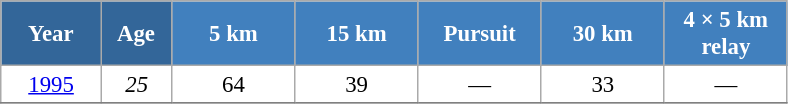<table class="wikitable" style="font-size:95%; text-align:center; border:grey solid 1px; border-collapse:collapse; background:#ffffff;">
<tr>
<th style="background-color:#369; color:white; width:60px;"> Year </th>
<th style="background-color:#369; color:white; width:40px;"> Age </th>
<th style="background-color:#4180be; color:white; width:75px;"> 5 km </th>
<th style="background-color:#4180be; color:white; width:75px;"> 15 km </th>
<th style="background-color:#4180be; color:white; width:75px;"> Pursuit </th>
<th style="background-color:#4180be; color:white; width:75px;"> 30 km </th>
<th style="background-color:#4180be; color:white; width:75px;"> 4 × 5 km <br> relay </th>
</tr>
<tr>
<td><a href='#'>1995</a></td>
<td><em>25</em></td>
<td>64</td>
<td>39</td>
<td>—</td>
<td>33</td>
<td>—</td>
</tr>
<tr>
</tr>
</table>
